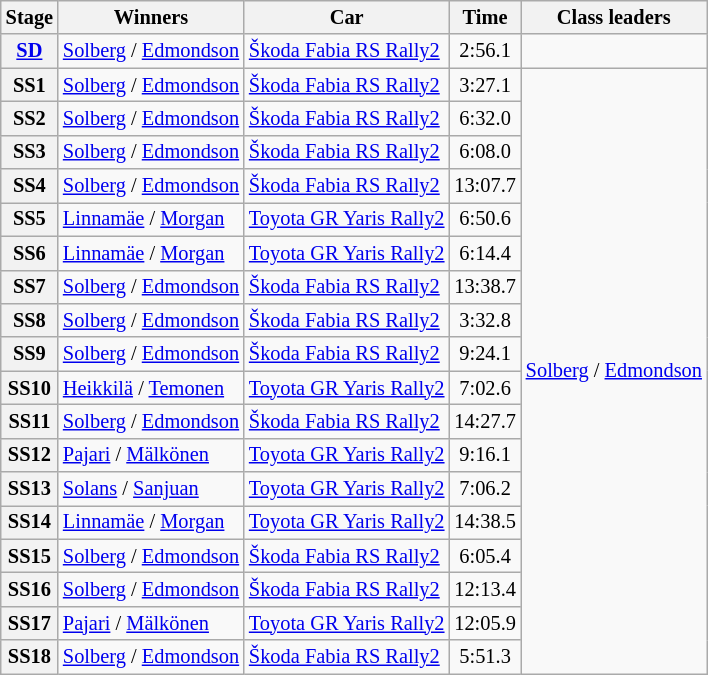<table class="wikitable" style="font-size:85%">
<tr>
<th>Stage</th>
<th>Winners</th>
<th>Car</th>
<th>Time</th>
<th>Class leaders</th>
</tr>
<tr>
<th><a href='#'>SD</a></th>
<td><a href='#'>Solberg</a> / <a href='#'>Edmondson</a></td>
<td><a href='#'>Škoda Fabia RS Rally2</a></td>
<td align="center">2:56.1</td>
<td></td>
</tr>
<tr>
<th>SS1</th>
<td><a href='#'>Solberg</a> / <a href='#'>Edmondson</a></td>
<td><a href='#'>Škoda Fabia RS Rally2</a></td>
<td align="center">3:27.1</td>
<td rowspan=18><a href='#'>Solberg</a> / <a href='#'>Edmondson</a></td>
</tr>
<tr>
<th>SS2</th>
<td><a href='#'>Solberg</a> / <a href='#'>Edmondson</a></td>
<td><a href='#'>Škoda Fabia RS Rally2</a></td>
<td align="center">6:32.0</td>
</tr>
<tr>
<th>SS3</th>
<td><a href='#'>Solberg</a> / <a href='#'>Edmondson</a></td>
<td><a href='#'>Škoda Fabia RS Rally2</a></td>
<td align="center">6:08.0</td>
</tr>
<tr>
<th>SS4</th>
<td><a href='#'>Solberg</a> / <a href='#'>Edmondson</a></td>
<td><a href='#'>Škoda Fabia RS Rally2</a></td>
<td align="center">13:07.7</td>
</tr>
<tr>
<th>SS5</th>
<td><a href='#'>Linnamäe</a> / <a href='#'>Morgan</a></td>
<td><a href='#'>Toyota GR Yaris Rally2</a></td>
<td align="center">6:50.6</td>
</tr>
<tr>
<th>SS6</th>
<td><a href='#'>Linnamäe</a> / <a href='#'>Morgan</a></td>
<td><a href='#'>Toyota GR Yaris Rally2</a></td>
<td align="center">6:14.4</td>
</tr>
<tr>
<th>SS7</th>
<td><a href='#'>Solberg</a> / <a href='#'>Edmondson</a></td>
<td><a href='#'>Škoda Fabia RS Rally2</a></td>
<td align="center">13:38.7</td>
</tr>
<tr>
<th>SS8</th>
<td><a href='#'>Solberg</a> / <a href='#'>Edmondson</a></td>
<td><a href='#'>Škoda Fabia RS Rally2</a></td>
<td align="center">3:32.8</td>
</tr>
<tr>
<th>SS9</th>
<td><a href='#'>Solberg</a> / <a href='#'>Edmondson</a></td>
<td><a href='#'>Škoda Fabia RS Rally2</a></td>
<td align="center">9:24.1</td>
</tr>
<tr>
<th>SS10</th>
<td><a href='#'>Heikkilä</a> / <a href='#'>Temonen</a></td>
<td><a href='#'>Toyota GR Yaris Rally2</a></td>
<td align="center">7:02.6</td>
</tr>
<tr>
<th>SS11</th>
<td><a href='#'>Solberg</a> / <a href='#'>Edmondson</a></td>
<td><a href='#'>Škoda Fabia RS Rally2</a></td>
<td align="center">14:27.7</td>
</tr>
<tr>
<th>SS12</th>
<td><a href='#'>Pajari</a> / <a href='#'>Mälkönen</a></td>
<td><a href='#'>Toyota GR Yaris Rally2</a></td>
<td align="center">9:16.1</td>
</tr>
<tr>
<th>SS13</th>
<td><a href='#'>Solans</a> / <a href='#'>Sanjuan</a></td>
<td><a href='#'>Toyota GR Yaris Rally2</a></td>
<td align="center">7:06.2</td>
</tr>
<tr>
<th>SS14</th>
<td><a href='#'>Linnamäe</a> / <a href='#'>Morgan</a></td>
<td><a href='#'>Toyota GR Yaris Rally2</a></td>
<td align="center">14:38.5</td>
</tr>
<tr>
<th>SS15</th>
<td><a href='#'>Solberg</a> / <a href='#'>Edmondson</a></td>
<td><a href='#'>Škoda Fabia RS Rally2</a></td>
<td align="center">6:05.4</td>
</tr>
<tr>
<th>SS16</th>
<td><a href='#'>Solberg</a> / <a href='#'>Edmondson</a></td>
<td><a href='#'>Škoda Fabia RS Rally2</a></td>
<td align="center">12:13.4</td>
</tr>
<tr>
<th>SS17</th>
<td><a href='#'>Pajari</a> / <a href='#'>Mälkönen</a></td>
<td><a href='#'>Toyota GR Yaris Rally2</a></td>
<td align="center">12:05.9</td>
</tr>
<tr>
<th>SS18</th>
<td><a href='#'>Solberg</a> / <a href='#'>Edmondson</a></td>
<td><a href='#'>Škoda Fabia RS Rally2</a></td>
<td align="center">5:51.3</td>
</tr>
</table>
